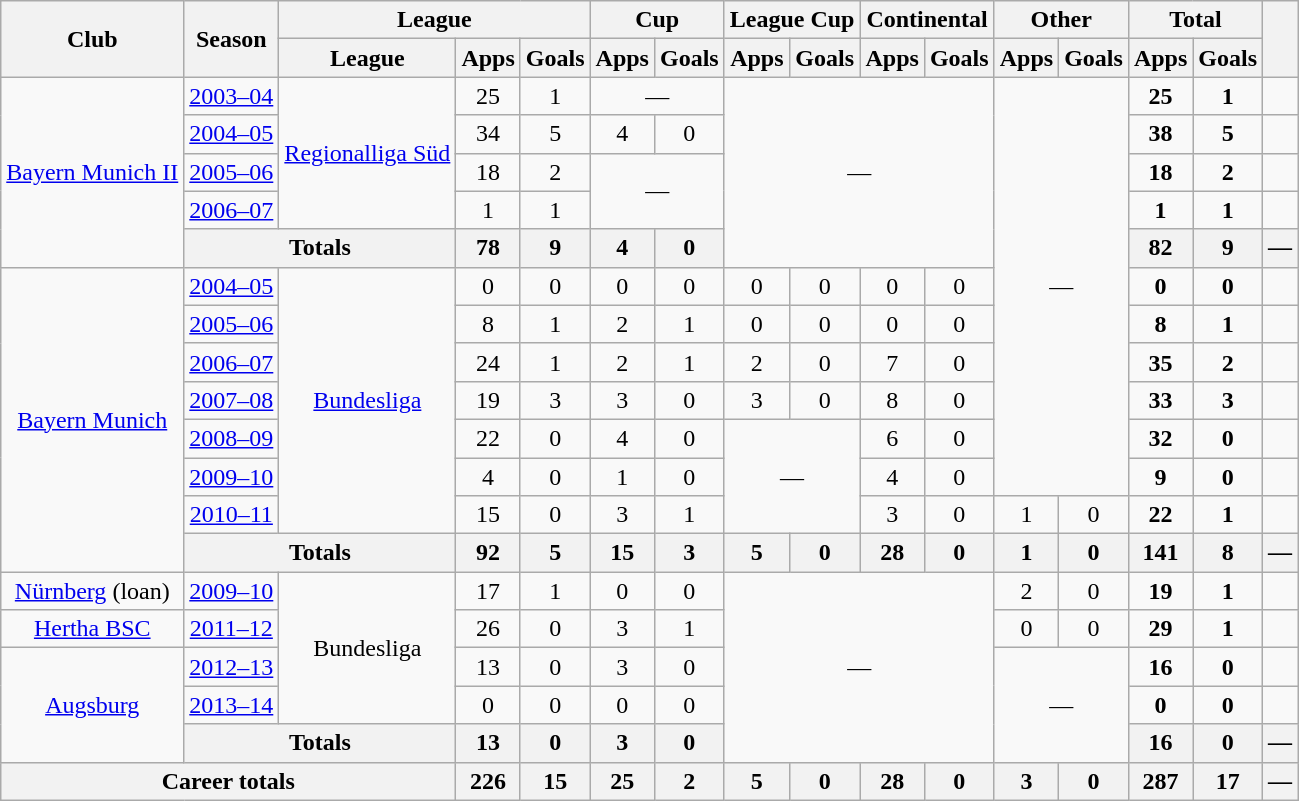<table class="wikitable" Style="text-align: center;font-size:100%">
<tr>
<th rowspan="2">Club</th>
<th rowspan="2">Season</th>
<th colspan="3">League</th>
<th colspan="2">Cup</th>
<th colspan="2">League Cup</th>
<th colspan="2">Continental</th>
<th colspan="2">Other</th>
<th colspan="2">Total</th>
<th rowspan="2"></th>
</tr>
<tr>
<th>League</th>
<th>Apps</th>
<th>Goals</th>
<th>Apps</th>
<th>Goals</th>
<th>Apps</th>
<th>Goals</th>
<th>Apps</th>
<th>Goals</th>
<th>Apps</th>
<th>Goals</th>
<th>Apps</th>
<th>Goals</th>
</tr>
<tr>
<td rowspan="5"><a href='#'>Bayern Munich II</a></td>
<td><a href='#'>2003–04</a></td>
<td rowspan="4"><a href='#'>Regionalliga Süd</a></td>
<td>25</td>
<td>1</td>
<td colspan="2">—</td>
<td rowspan="5" colspan="4">—</td>
<td rowspan="11" colspan="2">—</td>
<td><strong>25</strong></td>
<td><strong>1</strong></td>
<td></td>
</tr>
<tr>
<td><a href='#'>2004–05</a></td>
<td>34</td>
<td>5</td>
<td>4</td>
<td>0</td>
<td><strong>38</strong></td>
<td><strong>5</strong></td>
<td></td>
</tr>
<tr>
<td><a href='#'>2005–06</a></td>
<td>18</td>
<td>2</td>
<td rowspan="2" colspan="2">—</td>
<td><strong>18</strong></td>
<td><strong>2</strong></td>
<td></td>
</tr>
<tr>
<td><a href='#'>2006–07</a></td>
<td>1</td>
<td>1</td>
<td><strong>1</strong></td>
<td><strong>1</strong></td>
<td></td>
</tr>
<tr>
<th colspan="2">Totals</th>
<th>78</th>
<th>9</th>
<th>4</th>
<th>0</th>
<th>82</th>
<th>9</th>
<th>—</th>
</tr>
<tr>
<td rowspan="8"><a href='#'>Bayern Munich</a></td>
<td><a href='#'>2004–05</a></td>
<td rowspan="7"><a href='#'>Bundesliga</a></td>
<td>0</td>
<td>0</td>
<td>0</td>
<td>0</td>
<td>0</td>
<td>0</td>
<td>0</td>
<td>0</td>
<td><strong>0</strong></td>
<td><strong>0</strong></td>
<td></td>
</tr>
<tr>
<td><a href='#'>2005–06</a></td>
<td>8</td>
<td>1</td>
<td>2</td>
<td>1</td>
<td>0</td>
<td>0</td>
<td>0</td>
<td>0</td>
<td><strong>8</strong></td>
<td><strong>1</strong></td>
<td></td>
</tr>
<tr>
<td><a href='#'>2006–07</a></td>
<td>24</td>
<td>1</td>
<td>2</td>
<td>1</td>
<td>2</td>
<td>0</td>
<td>7</td>
<td>0</td>
<td><strong>35</strong></td>
<td><strong>2</strong></td>
<td></td>
</tr>
<tr>
<td><a href='#'>2007–08</a></td>
<td>19</td>
<td>3</td>
<td>3</td>
<td>0</td>
<td>3</td>
<td>0</td>
<td>8</td>
<td>0</td>
<td><strong>33</strong></td>
<td><strong>3</strong></td>
<td></td>
</tr>
<tr>
<td><a href='#'>2008–09</a></td>
<td>22</td>
<td>0</td>
<td>4</td>
<td>0</td>
<td rowspan="3" colspan="2">—</td>
<td>6</td>
<td>0</td>
<td><strong>32</strong></td>
<td><strong>0</strong></td>
<td></td>
</tr>
<tr>
<td><a href='#'>2009–10</a></td>
<td>4</td>
<td>0</td>
<td>1</td>
<td>0</td>
<td>4</td>
<td>0</td>
<td><strong>9</strong></td>
<td><strong>0</strong></td>
<td></td>
</tr>
<tr>
<td><a href='#'>2010–11</a></td>
<td>15</td>
<td>0</td>
<td>3</td>
<td>1</td>
<td>3</td>
<td>0</td>
<td>1</td>
<td>0</td>
<td><strong>22</strong></td>
<td><strong>1</strong></td>
<td></td>
</tr>
<tr>
<th colspan="2">Totals</th>
<th>92</th>
<th>5</th>
<th>15</th>
<th>3</th>
<th>5</th>
<th>0</th>
<th>28</th>
<th>0</th>
<th>1</th>
<th>0</th>
<th>141</th>
<th>8</th>
<th>—</th>
</tr>
<tr>
<td><a href='#'>Nürnberg</a> (loan)</td>
<td><a href='#'>2009–10</a></td>
<td rowspan="4">Bundesliga</td>
<td>17</td>
<td>1</td>
<td>0</td>
<td>0</td>
<td rowspan="5" colspan="4">—</td>
<td>2</td>
<td>0</td>
<td><strong>19</strong></td>
<td><strong>1</strong></td>
<td></td>
</tr>
<tr>
<td><a href='#'>Hertha BSC</a></td>
<td><a href='#'>2011–12</a></td>
<td>26</td>
<td>0</td>
<td>3</td>
<td>1</td>
<td>0</td>
<td>0</td>
<td><strong>29</strong></td>
<td><strong>1</strong></td>
<td></td>
</tr>
<tr>
<td rowspan="3"><a href='#'>Augsburg</a></td>
<td><a href='#'>2012–13</a></td>
<td>13</td>
<td>0</td>
<td>3</td>
<td>0</td>
<td rowspan="3" colspan="2">—</td>
<td><strong>16</strong></td>
<td><strong>0</strong></td>
<td></td>
</tr>
<tr>
<td><a href='#'>2013–14</a></td>
<td>0</td>
<td>0</td>
<td>0</td>
<td>0</td>
<td><strong>0</strong></td>
<td><strong>0</strong></td>
<td></td>
</tr>
<tr>
<th colspan="2">Totals</th>
<th>13</th>
<th>0</th>
<th>3</th>
<th>0</th>
<th>16</th>
<th>0</th>
<th>—</th>
</tr>
<tr>
<th colspan="3">Career totals</th>
<th>226</th>
<th>15</th>
<th>25</th>
<th>2</th>
<th>5</th>
<th>0</th>
<th>28</th>
<th>0</th>
<th>3</th>
<th>0</th>
<th>287</th>
<th>17</th>
<th>—</th>
</tr>
</table>
